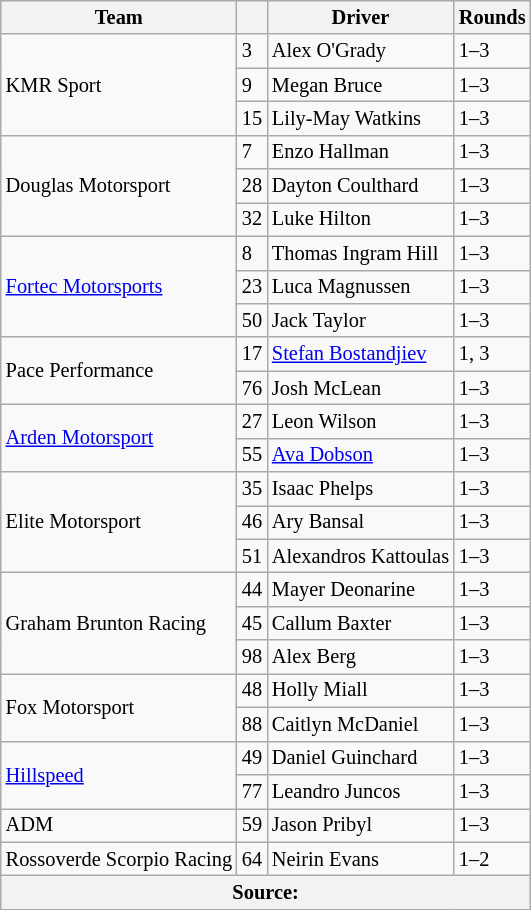<table class="wikitable" style="font-size: 85%;">
<tr>
<th>Team</th>
<th></th>
<th>Driver</th>
<th>Rounds</th>
</tr>
<tr>
<td rowspan="3"> KMR Sport</td>
<td>3</td>
<td> Alex O'Grady</td>
<td>1–3</td>
</tr>
<tr>
<td>9</td>
<td> Megan Bruce</td>
<td>1–3</td>
</tr>
<tr>
<td>15</td>
<td> Lily-May Watkins</td>
<td>1–3</td>
</tr>
<tr>
<td rowspan="3"> Douglas Motorsport</td>
<td>7</td>
<td> Enzo Hallman</td>
<td>1–3</td>
</tr>
<tr>
<td>28</td>
<td> Dayton Coulthard</td>
<td>1–3</td>
</tr>
<tr>
<td>32</td>
<td> Luke Hilton</td>
<td>1–3</td>
</tr>
<tr>
<td rowspan="3"> <a href='#'>Fortec Motorsports</a></td>
<td>8</td>
<td> Thomas Ingram Hill</td>
<td>1–3</td>
</tr>
<tr>
<td>23</td>
<td> Luca Magnussen</td>
<td>1–3</td>
</tr>
<tr>
<td>50</td>
<td> Jack Taylor</td>
<td>1–3</td>
</tr>
<tr>
<td rowspan="2"> Pace Performance</td>
<td>17</td>
<td> <a href='#'>Stefan Bostandjiev</a></td>
<td>1, 3</td>
</tr>
<tr>
<td>76</td>
<td> Josh McLean</td>
<td>1–3</td>
</tr>
<tr>
<td rowspan="2"> <a href='#'>Arden Motorsport</a></td>
<td>27</td>
<td> Leon Wilson</td>
<td>1–3</td>
</tr>
<tr>
<td>55</td>
<td> <a href='#'>Ava Dobson</a></td>
<td>1–3</td>
</tr>
<tr>
<td rowspan="3"> Elite Motorsport</td>
<td>35</td>
<td> Isaac Phelps</td>
<td>1–3</td>
</tr>
<tr>
<td>46</td>
<td> Ary Bansal</td>
<td>1–3</td>
</tr>
<tr>
<td>51</td>
<td nowrap> Alexandros Kattoulas</td>
<td>1–3</td>
</tr>
<tr>
<td rowspan="3"> Graham Brunton Racing</td>
<td>44</td>
<td> Mayer Deonarine</td>
<td>1–3</td>
</tr>
<tr>
<td>45</td>
<td> Callum Baxter</td>
<td>1–3</td>
</tr>
<tr>
<td>98</td>
<td> Alex Berg</td>
<td>1–3</td>
</tr>
<tr>
<td rowspan="2"> Fox Motorsport</td>
<td>48</td>
<td> Holly Miall</td>
<td>1–3</td>
</tr>
<tr>
<td>88</td>
<td> Caitlyn McDaniel</td>
<td>1–3</td>
</tr>
<tr>
<td rowspan="2"> <a href='#'>Hillspeed</a></td>
<td>49</td>
<td> Daniel Guinchard</td>
<td>1–3</td>
</tr>
<tr>
<td>77</td>
<td> Leandro Juncos</td>
<td>1–3</td>
</tr>
<tr>
<td rowspan="1"> ADM</td>
<td>59</td>
<td> Jason Pribyl</td>
<td>1–3</td>
</tr>
<tr>
<td nowrap> Rossoverde Scorpio Racing</td>
<td>64</td>
<td> Neirin Evans</td>
<td>1–2</td>
</tr>
<tr>
<th colspan="4">Source:</th>
</tr>
</table>
